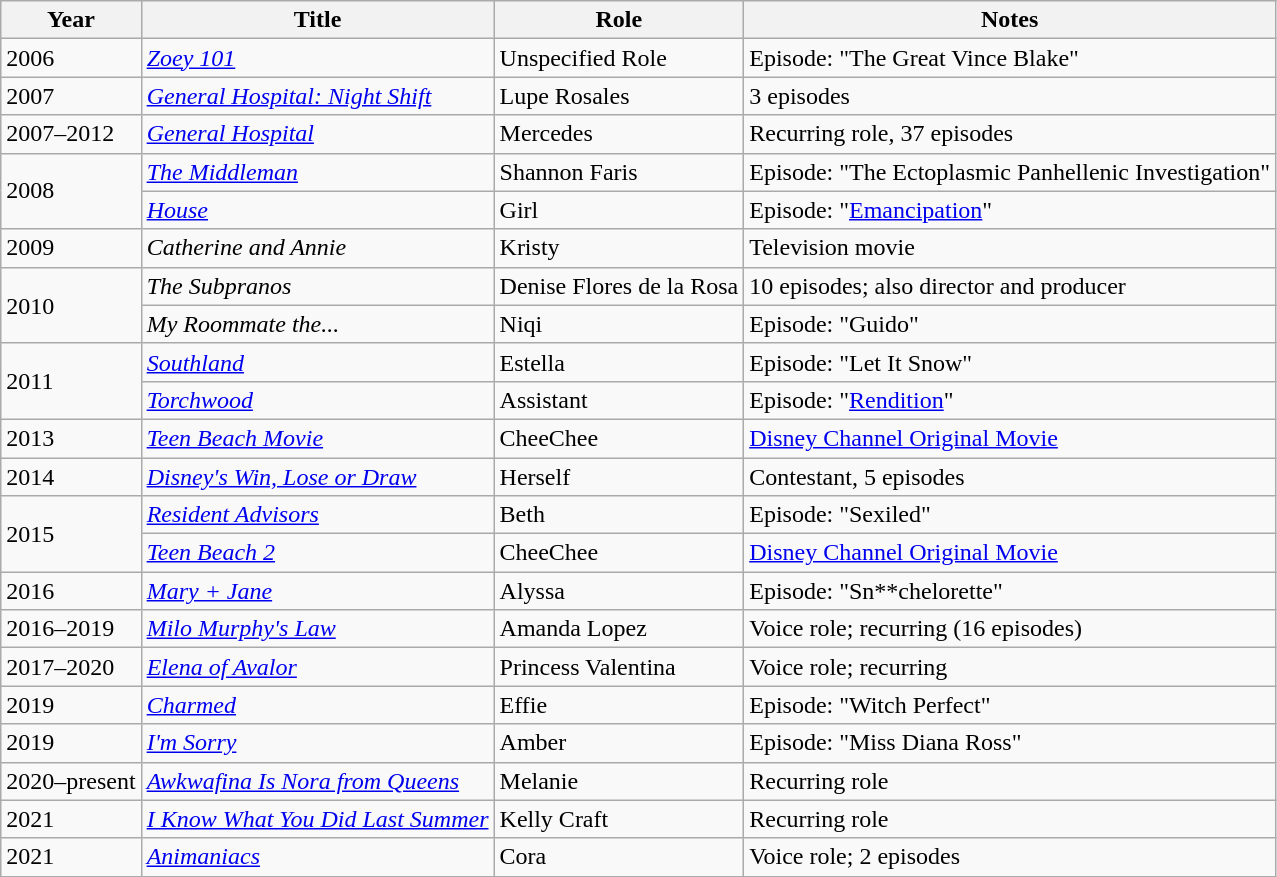<table class="wikitable sortable">
<tr>
<th>Year</th>
<th>Title</th>
<th>Role</th>
<th class="unsortable">Notes</th>
</tr>
<tr>
<td>2006</td>
<td><em><a href='#'>Zoey 101</a></em></td>
<td>Unspecified Role</td>
<td>Episode: "The Great Vince Blake"</td>
</tr>
<tr>
<td>2007</td>
<td><em><a href='#'>General Hospital: Night Shift</a></em></td>
<td>Lupe Rosales</td>
<td>3 episodes</td>
</tr>
<tr>
<td>2007–2012</td>
<td><em><a href='#'>General Hospital</a></em></td>
<td>Mercedes</td>
<td>Recurring role, 37 episodes</td>
</tr>
<tr>
<td rowspan=2>2008</td>
<td><em><a href='#'>The Middleman</a></em></td>
<td>Shannon Faris</td>
<td>Episode: "The Ectoplasmic Panhellenic Investigation"</td>
</tr>
<tr>
<td><em><a href='#'>House</a></em></td>
<td>Girl</td>
<td>Episode: "<a href='#'>Emancipation</a>"</td>
</tr>
<tr>
<td>2009</td>
<td><em>Catherine and Annie</em></td>
<td>Kristy</td>
<td>Television movie</td>
</tr>
<tr>
<td rowspan=2>2010</td>
<td><em>The Subpranos</em></td>
<td>Denise Flores de la Rosa</td>
<td>10 episodes; also director and producer</td>
</tr>
<tr>
<td><em>My Roommate the...</em></td>
<td>Niqi</td>
<td>Episode: "Guido"</td>
</tr>
<tr>
<td rowspan=2>2011</td>
<td><em><a href='#'>Southland</a></em></td>
<td>Estella</td>
<td>Episode: "Let It Snow"</td>
</tr>
<tr>
<td><em><a href='#'>Torchwood</a></em></td>
<td>Assistant</td>
<td>Episode: "<a href='#'>Rendition</a>"</td>
</tr>
<tr>
<td rowspan=1>2013</td>
<td><em><a href='#'>Teen Beach Movie</a></em></td>
<td>CheeChee</td>
<td><a href='#'>Disney Channel Original Movie</a></td>
</tr>
<tr>
<td>2014</td>
<td><em><a href='#'>Disney's Win, Lose or Draw</a></em></td>
<td>Herself</td>
<td>Contestant, 5 episodes</td>
</tr>
<tr>
<td rowspan=2>2015</td>
<td><em><a href='#'>Resident Advisors</a></em></td>
<td>Beth</td>
<td>Episode: "Sexiled"</td>
</tr>
<tr>
<td><em><a href='#'>Teen Beach 2</a></em></td>
<td>CheeChee</td>
<td><a href='#'>Disney Channel Original Movie</a></td>
</tr>
<tr>
<td>2016</td>
<td><em><a href='#'>Mary + Jane</a></em></td>
<td>Alyssa</td>
<td>Episode: "Sn**chelorette"</td>
</tr>
<tr>
<td>2016–2019</td>
<td><em><a href='#'>Milo Murphy's Law</a></em></td>
<td>Amanda Lopez</td>
<td>Voice role; recurring (16 episodes)</td>
</tr>
<tr>
<td>2017–2020</td>
<td><em><a href='#'>Elena of Avalor</a></em></td>
<td>Princess Valentina</td>
<td>Voice role; recurring</td>
</tr>
<tr>
<td>2019</td>
<td><em><a href='#'>Charmed</a></em></td>
<td>Effie</td>
<td>Episode: "Witch Perfect"</td>
</tr>
<tr>
<td>2019</td>
<td><a href='#'><em>I'm Sorry</em></a></td>
<td>Amber</td>
<td>Episode: "Miss Diana Ross"</td>
</tr>
<tr>
<td>2020–present</td>
<td><em><a href='#'>Awkwafina Is Nora from Queens</a></em></td>
<td>Melanie</td>
<td>Recurring role</td>
</tr>
<tr>
<td>2021</td>
<td><em><a href='#'>I Know What You Did Last Summer</a></em></td>
<td>Kelly Craft</td>
<td>Recurring role</td>
</tr>
<tr>
<td>2021</td>
<td><em><a href='#'>Animaniacs</a></em></td>
<td>Cora</td>
<td>Voice role; 2 episodes</td>
</tr>
</table>
